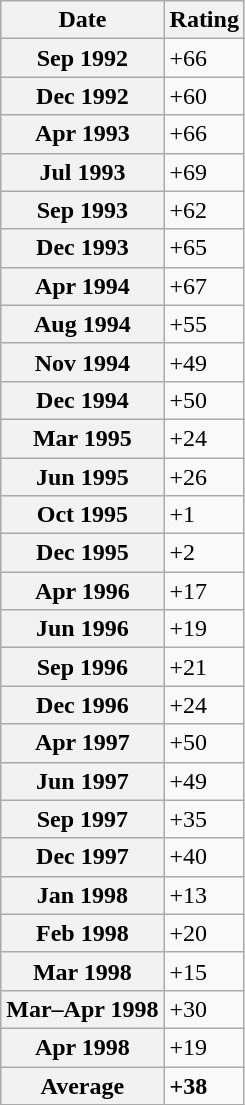<table class="wikitable sortable plainrowheaders">
<tr>
<th scope="col">Date</th>
<th scope="col">Rating</th>
</tr>
<tr>
<th scope="row">Sep 1992</th>
<td>+66</td>
</tr>
<tr>
<th scope="row">Dec 1992</th>
<td>+60</td>
</tr>
<tr>
<th scope="row">Apr 1993</th>
<td>+66</td>
</tr>
<tr>
<th scope="row">Jul 1993</th>
<td>+69</td>
</tr>
<tr>
<th scope="row">Sep 1993</th>
<td>+62</td>
</tr>
<tr>
<th scope="row">Dec 1993</th>
<td>+65</td>
</tr>
<tr>
<th scope="row">Apr 1994</th>
<td>+67</td>
</tr>
<tr>
<th scope="row">Aug 1994</th>
<td>+55</td>
</tr>
<tr>
<th scope="row">Nov 1994</th>
<td>+49</td>
</tr>
<tr>
<th scope="row">Dec 1994</th>
<td>+50</td>
</tr>
<tr>
<th scope="row">Mar 1995</th>
<td>+24</td>
</tr>
<tr>
<th scope="row">Jun 1995</th>
<td>+26</td>
</tr>
<tr>
<th scope="row">Oct 1995</th>
<td>+1</td>
</tr>
<tr>
<th scope="row">Dec 1995</th>
<td>+2</td>
</tr>
<tr>
<th scope="row">Apr 1996</th>
<td>+17</td>
</tr>
<tr>
<th scope="row">Jun 1996</th>
<td>+19</td>
</tr>
<tr>
<th scope="row">Sep 1996</th>
<td>+21</td>
</tr>
<tr>
<th scope="row">Dec 1996</th>
<td>+24</td>
</tr>
<tr>
<th scope="row">Apr 1997</th>
<td>+50</td>
</tr>
<tr>
<th scope="row">Jun 1997</th>
<td>+49</td>
</tr>
<tr>
<th scope="row">Sep 1997</th>
<td>+35</td>
</tr>
<tr>
<th scope="row">Dec 1997</th>
<td>+40</td>
</tr>
<tr>
<th scope="row">Jan 1998</th>
<td>+13</td>
</tr>
<tr>
<th scope="row">Feb 1998</th>
<td>+20</td>
</tr>
<tr>
<th scope="row">Mar 1998</th>
<td>+15</td>
</tr>
<tr>
<th scope="row">Mar–Apr 1998</th>
<td>+30</td>
</tr>
<tr>
<th scope="row">Apr 1998</th>
<td>+19</td>
</tr>
<tr class="sortbottom">
<th scope="row"><strong>Average</strong></th>
<td><strong>+38</strong></td>
</tr>
</table>
